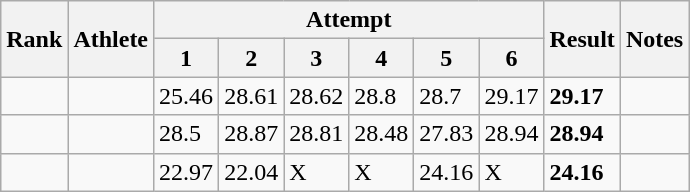<table class='wikitable'>
<tr>
<th rowspan=2>Rank</th>
<th rowspan=2>Athlete</th>
<th colspan=6>Attempt</th>
<th rowspan=2>Result</th>
<th rowspan=2>Notes</th>
</tr>
<tr>
<th>1</th>
<th>2</th>
<th>3</th>
<th>4</th>
<th>5</th>
<th>6</th>
</tr>
<tr>
<td></td>
<td align=left></td>
<td>25.46</td>
<td>28.61</td>
<td>28.62</td>
<td>28.8</td>
<td>28.7</td>
<td>29.17</td>
<td><strong> 29.17 </strong></td>
<td></td>
</tr>
<tr>
<td></td>
<td align=left></td>
<td>28.5</td>
<td>28.87</td>
<td>28.81</td>
<td>28.48</td>
<td>27.83</td>
<td>28.94</td>
<td><strong> 28.94 </strong></td>
<td></td>
</tr>
<tr>
<td></td>
<td align=left></td>
<td>22.97</td>
<td>22.04</td>
<td>X</td>
<td>X</td>
<td>24.16</td>
<td>X</td>
<td><strong> 24.16 </strong></td>
<td></td>
</tr>
</table>
